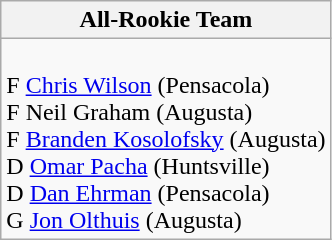<table class="wikitable">
<tr>
<th>All-Rookie Team</th>
</tr>
<tr>
<td><br> F <a href='#'>Chris Wilson</a> (Pensacola)<br>
 F Neil Graham (Augusta)<br>
 F <a href='#'>Branden Kosolofsky</a> (Augusta)<br>
 D <a href='#'>Omar Pacha</a> (Huntsville)<br>
 D <a href='#'>Dan Ehrman</a> (Pensacola)<br>
 G <a href='#'>Jon Olthuis</a> (Augusta)<br></td>
</tr>
</table>
